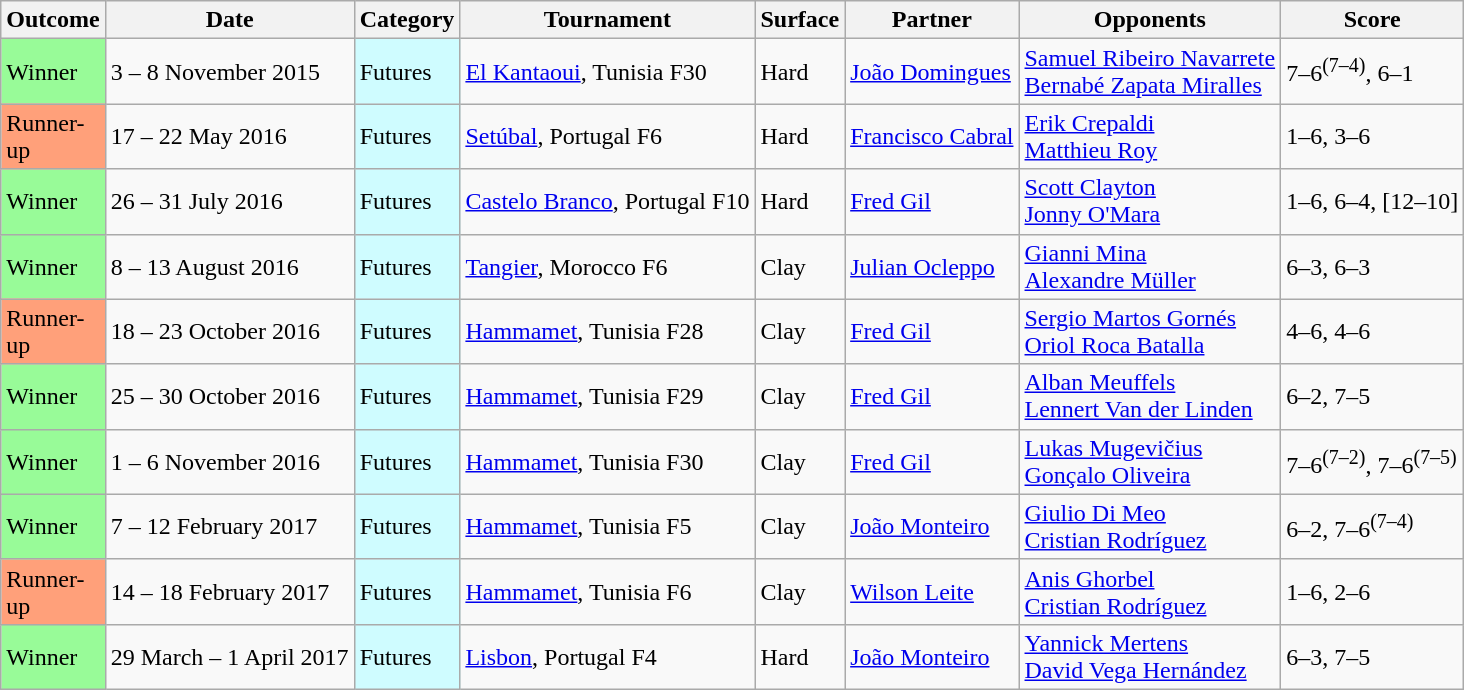<table class="sortable wikitable">
<tr>
<th scope="col" style="width:40px;">Outcome</th>
<th scope="col">Date</th>
<th scope="col">Category</th>
<th scope="col">Tournament</th>
<th scope="col">Surface</th>
<th scope="col">Partner</th>
<th scope="col">Opponents</th>
<th scope="col" class="unsortable">Score</th>
</tr>
<tr>
<td bgcolor=98FB98>Winner</td>
<td>3 – 8 November 2015</td>
<td style=background:#CFFCFF>Futures</td>
<td><a href='#'>El Kantaoui</a>, Tunisia F30</td>
<td>Hard</td>
<td data-sort-value="Domingues, J"> <a href='#'>João Domingues</a></td>
<td data-sort-value="Zapata Miralles, Bernabe"> <a href='#'>Samuel Ribeiro Navarrete</a><br> <a href='#'>Bernabé Zapata Miralles</a></td>
<td>7–6<sup>(7–4)</sup>, 6–1</td>
</tr>
<tr>
<td bgcolor=FFA07A>Runner-up</td>
<td>17 – 22 May 2016</td>
<td style=background:#CFFCFF>Futures</td>
<td><a href='#'>Setúbal</a>, Portugal F6</td>
<td>Hard</td>
<td data-sort-value="Cabral, F"> <a href='#'>Francisco Cabral</a></td>
<td data-sort-value="Roy, Matthieu"> <a href='#'>Erik Crepaldi</a><br> <a href='#'>Matthieu Roy</a></td>
<td>1–6, 3–6</td>
</tr>
<tr>
<td bgcolor=98FB98>Winner</td>
<td>26 – 31 July 2016</td>
<td style=background:#CFFCFF>Futures</td>
<td><a href='#'>Castelo Branco</a>, Portugal F10</td>
<td>Hard</td>
<td data-sort-value="Gil, F"> <a href='#'>Fred Gil</a></td>
<td data-sort-value="O'Mara, Jonny"> <a href='#'>Scott Clayton</a><br> <a href='#'>Jonny O'Mara</a></td>
<td>1–6, 6–4, [12–10]</td>
</tr>
<tr>
<td bgcolor=98FB98>Winner</td>
<td>8 – 13 August 2016</td>
<td style=background:#CFFCFF>Futures</td>
<td><a href='#'>Tangier</a>, Morocco F6</td>
<td>Clay</td>
<td data-sort-value="Ocleppo, J"> <a href='#'>Julian Ocleppo</a></td>
<td data-sort-value="O'Mara, Jonny"> <a href='#'>Gianni Mina</a><br> <a href='#'>Alexandre Müller</a></td>
<td>6–3, 6–3</td>
</tr>
<tr>
<td bgcolor=FFA07A>Runner-up</td>
<td>18 – 23 October 2016</td>
<td style=background:#CFFCFF>Futures</td>
<td><a href='#'>Hammamet</a>, Tunisia F28</td>
<td>Clay</td>
<td data-sort-value="Gil, F"> <a href='#'>Fred Gil</a></td>
<td data-sort-value="Roca Batalla, Oriol"> <a href='#'>Sergio Martos Gornés</a><br> <a href='#'>Oriol Roca Batalla</a></td>
<td>4–6, 4–6</td>
</tr>
<tr>
<td bgcolor=98FB98>Winner</td>
<td>25 – 30 October 2016</td>
<td style=background:#CFFCFF>Futures</td>
<td><a href='#'>Hammamet</a>, Tunisia F29</td>
<td>Clay</td>
<td data-sort-value="Gil, F"> <a href='#'>Fred Gil</a></td>
<td data-sort-value="Van der Linden, Lennert"> <a href='#'>Alban Meuffels</a><br> <a href='#'>Lennert Van der Linden</a></td>
<td>6–2, 7–5</td>
</tr>
<tr>
<td bgcolor=98FB98>Winner</td>
<td>1 – 6 November 2016</td>
<td style=background:#CFFCFF>Futures</td>
<td><a href='#'>Hammamet</a>, Tunisia F30</td>
<td>Clay</td>
<td data-sort-value="Gil, F"> <a href='#'>Fred Gil</a></td>
<td data-sort-value="Oliveira, Gonçalo"> <a href='#'>Lukas Mugevičius</a><br> <a href='#'>Gonçalo Oliveira</a></td>
<td>7–6<sup>(7–2)</sup>, 7–6<sup>(7–5)</sup></td>
</tr>
<tr>
<td bgcolor=98FB98>Winner</td>
<td>7 – 12 February 2017</td>
<td style=background:#CFFCFF>Futures</td>
<td><a href='#'>Hammamet</a>, Tunisia F5</td>
<td>Clay</td>
<td data-sort-value="Monteiro, J"> <a href='#'>João Monteiro</a></td>
<td data-sort-value="Rodriguez, Cristian"> <a href='#'>Giulio Di Meo</a><br> <a href='#'>Cristian Rodríguez</a></td>
<td>6–2, 7–6<sup>(7–4)</sup></td>
</tr>
<tr>
<td bgcolor=FFA07A>Runner-up</td>
<td>14 – 18 February 2017</td>
<td style=background:#CFFCFF>Futures</td>
<td><a href='#'>Hammamet</a>, Tunisia F6</td>
<td>Clay</td>
<td data-sort-value="Leite, W"> <a href='#'>Wilson Leite</a></td>
<td data-sort-value="Rodriguez, Cristian"> <a href='#'>Anis Ghorbel</a><br> <a href='#'>Cristian Rodríguez</a></td>
<td>1–6, 2–6</td>
</tr>
<tr>
<td bgcolor=98FB98>Winner</td>
<td>29 March – 1 April 2017</td>
<td style=background:#CFFCFF>Futures</td>
<td><a href='#'>Lisbon</a>, Portugal F4</td>
<td>Hard</td>
<td data-sort-value="Monteiro, J"> <a href='#'>João Monteiro</a></td>
<td data-sort-value="Vega Hernandez, David"> <a href='#'>Yannick Mertens</a><br> <a href='#'>David Vega Hernández</a></td>
<td>6–3, 7–5</td>
</tr>
</table>
